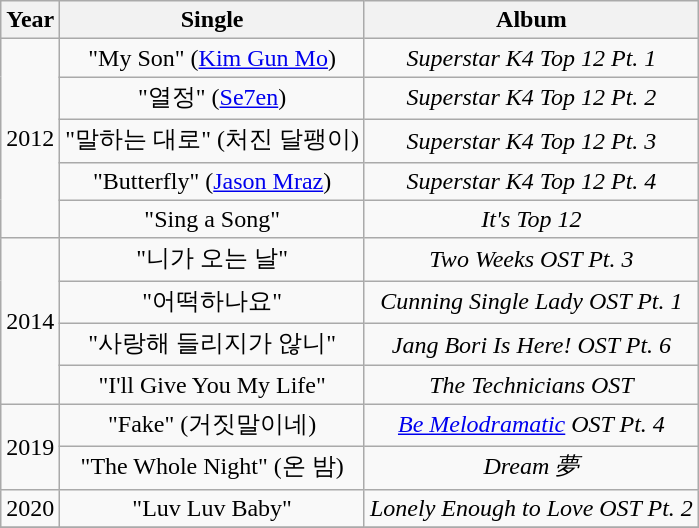<table class="wikitable" style="text-align:center;">
<tr>
<th>Year</th>
<th>Single</th>
<th>Album</th>
</tr>
<tr>
<td rowspan="5">2012</td>
<td>"My Son" (<a href='#'>Kim Gun Mo</a>)</td>
<td><em>Superstar K4 Top 12 Pt. 1</em></td>
</tr>
<tr>
<td>"열정" (<a href='#'>Se7en</a>)</td>
<td><em>Superstar K4 Top 12 Pt. 2</em></td>
</tr>
<tr>
<td>"말하는 대로" (처진 달팽이)</td>
<td><em>Superstar K4 Top 12 Pt. 3</em></td>
</tr>
<tr>
<td>"Butterfly" (<a href='#'>Jason Mraz</a>)</td>
<td><em>Superstar K4 Top 12 Pt. 4</em></td>
</tr>
<tr>
<td>"Sing a Song"</td>
<td><em>It's Top 12</em></td>
</tr>
<tr>
<td rowspan="4">2014</td>
<td>"니가 오는 날"</td>
<td><em>Two Weeks OST Pt. 3</em></td>
</tr>
<tr>
<td>"어떡하나요"</td>
<td><em>Cunning Single Lady OST Pt. 1</em></td>
</tr>
<tr>
<td>"사랑해 들리지가 않니"</td>
<td><em>Jang Bori Is Here! OST Pt. 6</em></td>
</tr>
<tr>
<td>"I'll Give You My Life"</td>
<td><em>The Technicians OST</em></td>
</tr>
<tr>
<td rowspan="2">2019</td>
<td>"Fake" (거짓말이네)</td>
<td><em><a href='#'>Be Melodramatic</a> OST Pt. 4</em></td>
</tr>
<tr>
<td>"The Whole Night" (온 밤)</td>
<td><em>Dream 夢</em></td>
</tr>
<tr>
<td>2020</td>
<td>"Luv Luv Baby"</td>
<td><em>Lonely Enough to Love OST Pt. 2</em></td>
</tr>
<tr>
</tr>
</table>
